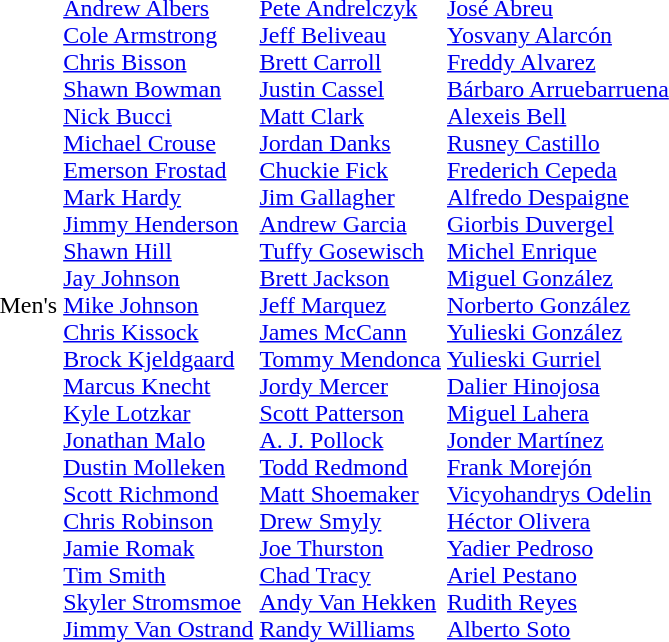<table>
<tr>
<td>Men's<br></td>
<td><br><a href='#'>Andrew Albers</a><br><a href='#'>Cole Armstrong</a><br><a href='#'>Chris Bisson</a><br><a href='#'>Shawn Bowman</a><br><a href='#'>Nick Bucci</a><br><a href='#'>Michael Crouse</a><br><a href='#'>Emerson Frostad</a><br><a href='#'>Mark Hardy</a><br><a href='#'>Jimmy Henderson</a><br><a href='#'>Shawn Hill</a><br><a href='#'>Jay Johnson</a><br><a href='#'>Mike Johnson</a><br><a href='#'>Chris Kissock</a><br><a href='#'>Brock Kjeldgaard</a><br><a href='#'>Marcus Knecht</a><br><a href='#'>Kyle Lotzkar</a><br><a href='#'>Jonathan Malo</a><br><a href='#'>Dustin Molleken</a><br><a href='#'>Scott Richmond</a><br><a href='#'>Chris Robinson</a><br><a href='#'>Jamie Romak</a><br><a href='#'>Tim Smith</a><br><a href='#'>Skyler Stromsmoe</a><br><a href='#'>Jimmy Van Ostrand</a></td>
<td><br><a href='#'>Pete Andrelczyk</a><br><a href='#'>Jeff Beliveau</a><br><a href='#'>Brett Carroll</a><br><a href='#'>Justin Cassel</a><br><a href='#'>Matt Clark</a><br><a href='#'>Jordan Danks</a><br><a href='#'>Chuckie Fick</a><br><a href='#'>Jim Gallagher</a><br><a href='#'>Andrew Garcia</a><br><a href='#'>Tuffy Gosewisch</a><br><a href='#'>Brett Jackson</a><br><a href='#'>Jeff Marquez</a><br><a href='#'>James McCann</a><br><a href='#'>Tommy Mendonca</a><br><a href='#'>Jordy Mercer</a><br><a href='#'>Scott Patterson</a><br><a href='#'>A. J. Pollock</a><br><a href='#'>Todd Redmond</a><br><a href='#'>Matt Shoemaker</a><br><a href='#'>Drew Smyly</a><br><a href='#'>Joe Thurston</a><br><a href='#'>Chad Tracy</a><br><a href='#'>Andy Van Hekken</a><br><a href='#'>Randy Williams</a></td>
<td><br><a href='#'>José Abreu</a><br><a href='#'>Yosvany Alarcón</a><br><a href='#'>Freddy Alvarez</a><br><a href='#'>Bárbaro Arruebarruena</a><br><a href='#'>Alexeis Bell</a><br><a href='#'>Rusney Castillo</a><br><a href='#'>Frederich Cepeda</a><br><a href='#'>Alfredo Despaigne</a><br><a href='#'>Giorbis Duvergel</a><br><a href='#'>Michel Enrique</a><br><a href='#'>Miguel González</a><br><a href='#'>Norberto González</a><br><a href='#'>Yulieski González</a><br><a href='#'>Yulieski Gurriel</a><br><a href='#'>Dalier Hinojosa</a><br><a href='#'>Miguel Lahera</a><br><a href='#'>Jonder Martínez</a><br><a href='#'>Frank Morejón</a><br><a href='#'>Vicyohandrys Odelin</a><br><a href='#'>Héctor Olivera</a><br><a href='#'>Yadier Pedroso</a><br><a href='#'>Ariel Pestano</a><br><a href='#'>Rudith Reyes</a><br><a href='#'>Alberto Soto</a></td>
</tr>
</table>
